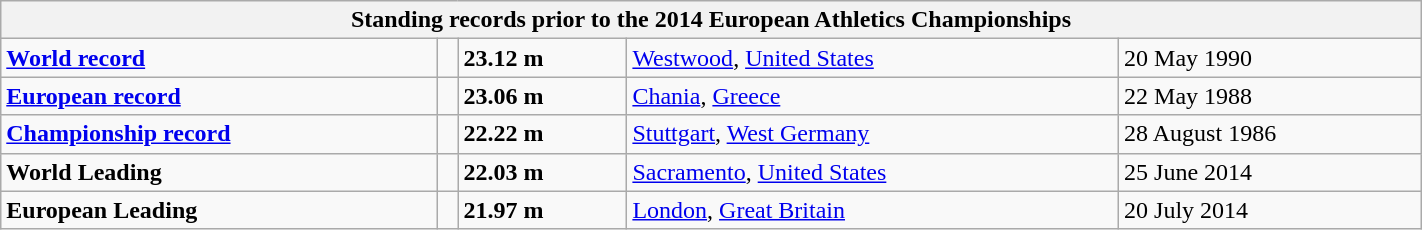<table class="wikitable" width=75%>
<tr>
<th colspan="5">Standing records prior to the 2014 European Athletics Championships</th>
</tr>
<tr>
<td><strong><a href='#'>World record</a></strong></td>
<td></td>
<td><strong>23.12 m</strong></td>
<td><a href='#'>Westwood</a>, <a href='#'>United States</a></td>
<td>20 May 1990</td>
</tr>
<tr>
<td><strong><a href='#'>European record</a></strong></td>
<td></td>
<td><strong>23.06 m</strong></td>
<td><a href='#'>Chania</a>, <a href='#'>Greece</a></td>
<td>22 May 1988</td>
</tr>
<tr>
<td><strong><a href='#'>Championship record</a></strong></td>
<td></td>
<td><strong>22.22 m</strong></td>
<td><a href='#'>Stuttgart</a>, <a href='#'>West Germany</a></td>
<td>28 August 1986</td>
</tr>
<tr>
<td><strong>World Leading</strong></td>
<td></td>
<td><strong>22.03 m</strong></td>
<td><a href='#'>Sacramento</a>, <a href='#'>United States</a></td>
<td>25 June 2014</td>
</tr>
<tr>
<td><strong>European Leading</strong></td>
<td></td>
<td><strong>21.97 m</strong></td>
<td><a href='#'>London</a>, <a href='#'>Great Britain</a></td>
<td>20 July 2014</td>
</tr>
</table>
